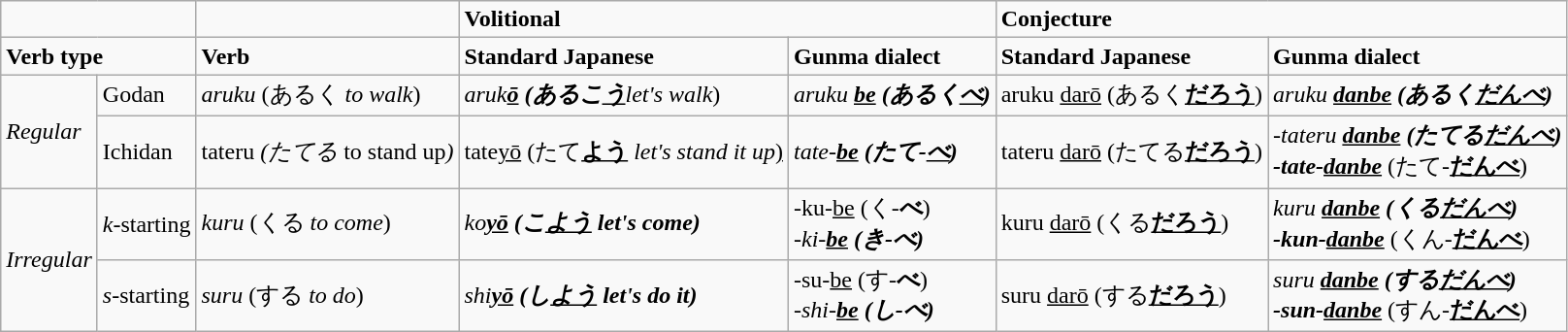<table class="wikitable mw-collapsible">
<tr>
<td colspan="2"></td>
<td></td>
<td colspan="2"><strong>Volitional</strong></td>
<td colspan="2"><strong>Conjecture</strong></td>
</tr>
<tr>
<td colspan="2"><strong>Verb type</strong></td>
<td><strong>Verb</strong></td>
<td><strong>Standard Japanese</strong></td>
<td><strong>Gunma dialect</strong></td>
<td><strong>Standard Japanese</strong></td>
<td><strong>Gunma dialect</strong></td>
</tr>
<tr>
<td rowspan="2"><em>Regular</em></td>
<td>Godan</td>
<td><em>aruku</em> (あるく <em>to walk</em>)</td>
<td><em>aruk<strong><u>ō</u><strong><em> (あるこ</strong><u>う</u></em></strong>let's walk</em>)</td>
<td><em>aruku <strong><u>be</u><strong><em> (あるく</strong><u>べ</u><strong>)</td>
<td></em>aruku </strong><u>darō</u></em></strong> (あるく<strong><u>だろう</u></strong>)</td>
<td><em>aruku <strong><u>danbe</u><strong><em> (あるく</strong><u>だんべ</u><strong>)</td>
</tr>
<tr>
<td>Ichidan</td>
<td></em>tateru<em> (たてる </em>to stand up<em>)</td>
<td></em>tate</strong><u>yō</u></em></strong> (たて<strong><u>よう</u></strong> <em>let's stand it up</em><u>)</u></td>
<td><em>tate-<strong><u>be</u><strong><em> (たて-</strong><u>べ</u><strong>)</td>
<td></em>tateru </strong><u>darō</u></em></strong> (たてる<strong><u>だろう</u></strong>)</td>
<td><em>-tateru <strong><u>danbe</u><strong><em> (たてる</strong><u>だんべ</u><strong>)<br>-</em>tate-</strong><u>danbe</u></em></strong> (たて-<strong><u>だんべ</u></strong>)</td>
</tr>
<tr>
<td rowspan="2"><em>Irregular</em></td>
<td><em>k</em>-starting</td>
<td><em>kuru</em> (くる <em>to come</em>)</td>
<td><em>ko<strong><u>yō</u><strong><em> (こ</strong><u>よう</u><strong> </em>let's come<em>)</td>
<td></em>-ku-</strong><u>be</u></em></strong> (く-<strong>べ</strong>)<br><em>-ki-<strong><u>be</u><strong><em> (き-</strong>べ<strong>)</td>
<td></em>kuru </strong><u>darō</u></em></strong> (くる<strong><u>だろう</u></strong>)</td>
<td><em>kuru <strong><u>danbe</u><strong><em> (くる</strong><u>だんべ</u><strong>)<br>-</em>kun-</strong><u>danbe</u></em></strong> (くん-<strong><u>だんべ</u></strong>)</td>
</tr>
<tr>
<td><em>s</em>-starting</td>
<td><em>suru</em> (する <em>to do</em>)</td>
<td><em>shi<strong><u>yō</u><strong><em> (し</strong><u>よう</u><strong> </em>let's do it<em>)</td>
<td></em>-su-</strong><u>be</u></em></strong> (す-<strong>べ</strong>)<br><em>-shi-<strong><u>be</u><strong><em> (し-</strong>べ<strong>)</td>
<td></em>suru </strong><u>darō</u></em></strong> (する<strong><u>だろう</u></strong>)</td>
<td><em>suru <strong><u>danbe</u><strong><em> (する</strong><u>だんべ</u><strong>)<br>-</em>sun-</strong><u>danbe</u></em></strong> (すん-<strong><u>だんべ</u></strong>)</td>
</tr>
</table>
